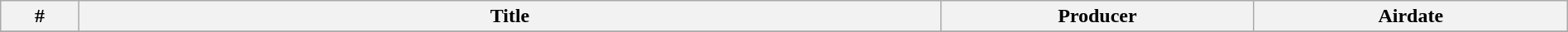<table class="wikitable plainrowheaders" width="100%">
<tr>
<th width="5%">#</th>
<th width="55%">Title</th>
<th width="20%">Producer</th>
<th width="20%">Airdate</th>
</tr>
<tr>
</tr>
</table>
